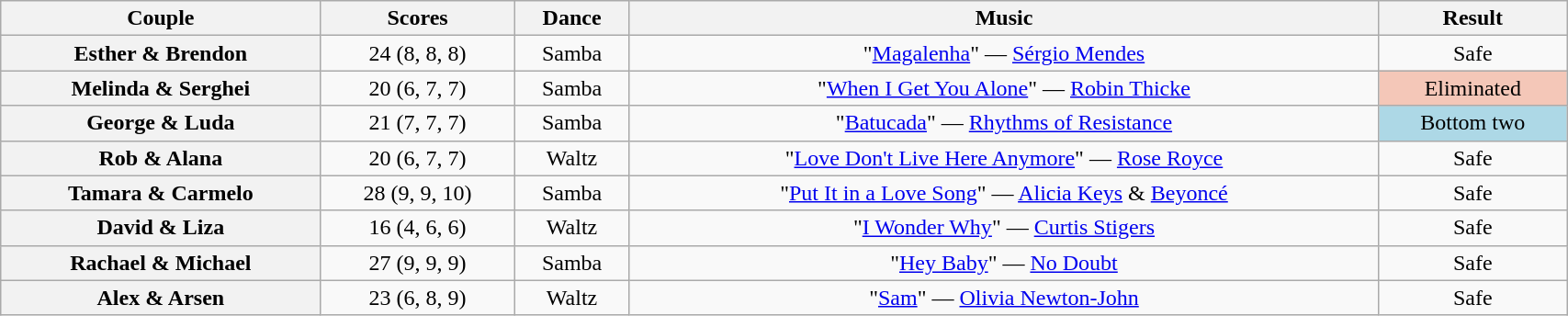<table class="wikitable sortable" style="text-align:center; width: 90%">
<tr>
<th scope="col">Couple</th>
<th scope="col">Scores</th>
<th scope="col">Dance</th>
<th scope="col" class="unsortable">Music</th>
<th scope="col" class="unsortable">Result</th>
</tr>
<tr>
<th scope="row">Esther & Brendon</th>
<td>24 (8, 8, 8)</td>
<td>Samba</td>
<td>"<a href='#'>Magalenha</a>" — <a href='#'>Sérgio Mendes</a></td>
<td>Safe</td>
</tr>
<tr>
<th scope="row">Melinda & Serghei</th>
<td>20 (6, 7, 7)</td>
<td>Samba</td>
<td>"<a href='#'>When I Get You Alone</a>" — <a href='#'>Robin Thicke</a></td>
<td bgcolor="f4c7b8">Eliminated</td>
</tr>
<tr>
<th scope="row">George & Luda</th>
<td>21 (7, 7, 7)</td>
<td>Samba</td>
<td>"<a href='#'>Batucada</a>" — <a href='#'>Rhythms of Resistance</a></td>
<td bgcolor="lightblue">Bottom two</td>
</tr>
<tr>
<th scope="row">Rob & Alana</th>
<td>20 (6, 7, 7)</td>
<td>Waltz</td>
<td>"<a href='#'>Love Don't Live Here Anymore</a>" — <a href='#'>Rose Royce</a></td>
<td>Safe</td>
</tr>
<tr>
<th scope="row">Tamara & Carmelo</th>
<td>28 (9, 9, 10)</td>
<td>Samba</td>
<td>"<a href='#'>Put It in a Love Song</a>" — <a href='#'>Alicia Keys</a> & <a href='#'>Beyoncé</a></td>
<td>Safe</td>
</tr>
<tr>
<th scope="row">David & Liza</th>
<td>16 (4, 6, 6)</td>
<td>Waltz</td>
<td>"<a href='#'>I Wonder Why</a>" — <a href='#'>Curtis Stigers</a></td>
<td>Safe</td>
</tr>
<tr>
<th scope="row">Rachael & Michael</th>
<td>27 (9, 9, 9)</td>
<td>Samba</td>
<td>"<a href='#'>Hey Baby</a>" — <a href='#'>No Doubt</a></td>
<td>Safe</td>
</tr>
<tr>
<th scope="row">Alex & Arsen</th>
<td>23 (6, 8, 9)</td>
<td>Waltz</td>
<td>"<a href='#'>Sam</a>" — <a href='#'>Olivia Newton-John</a></td>
<td>Safe</td>
</tr>
</table>
